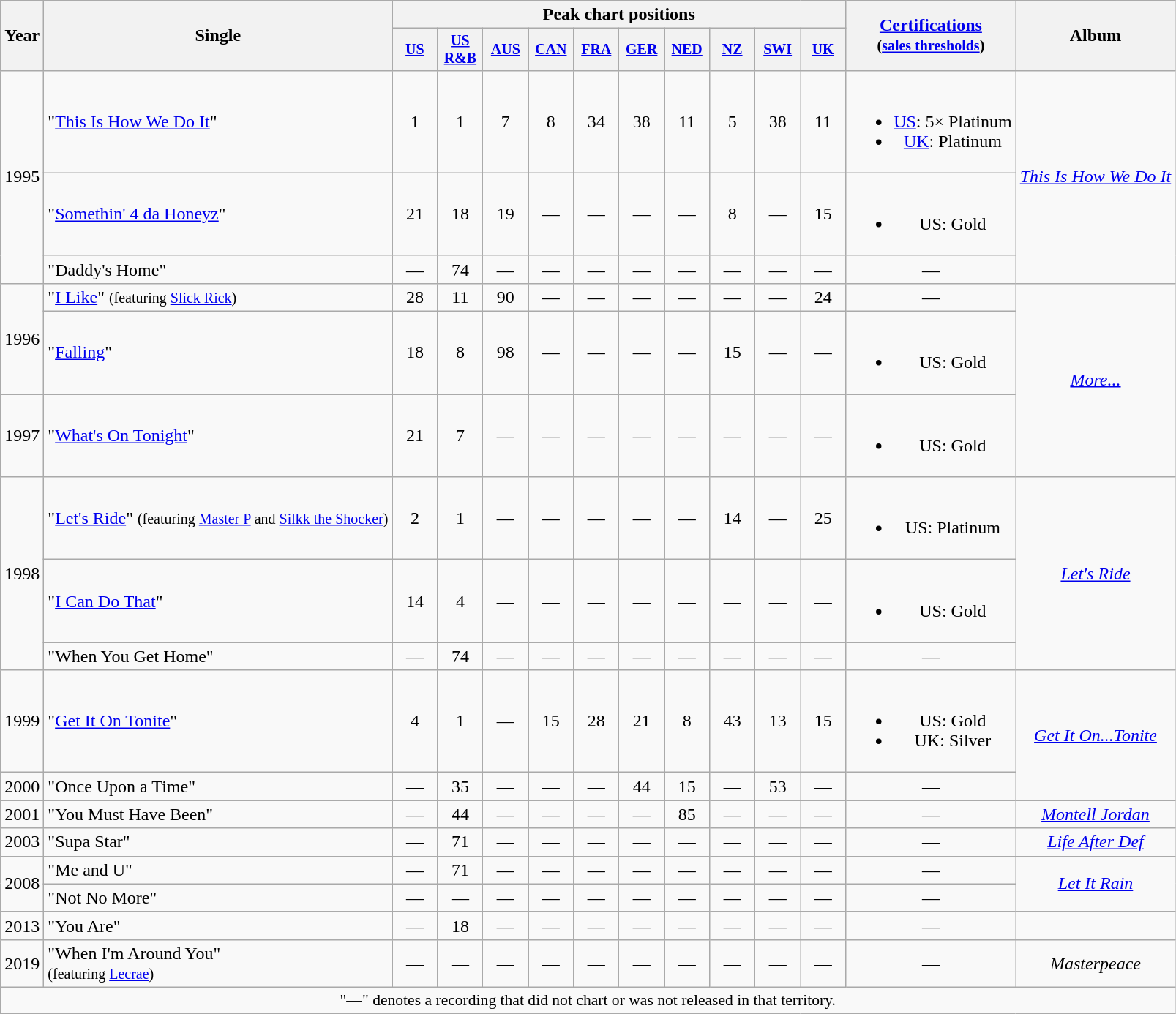<table class="wikitable" style="text-align:center;">
<tr>
<th rowspan="2">Year</th>
<th rowspan="2">Single</th>
<th colspan="10">Peak chart positions</th>
<th rowspan="2"><a href='#'>Certifications</a><br><small>(<a href='#'>sales thresholds</a>)</small></th>
<th rowspan="2">Album</th>
</tr>
<tr style="font-size:smaller;">
<th width="35"><a href='#'>US</a><br></th>
<th width="35"><a href='#'>US<br>R&B</a><br></th>
<th width="35"><a href='#'>AUS</a><br></th>
<th width="35"><a href='#'>CAN</a><br></th>
<th width="35"><a href='#'>FRA</a><br></th>
<th width="35"><a href='#'>GER</a><br></th>
<th width="35"><a href='#'>NED</a><br></th>
<th width="35"><a href='#'>NZ</a><br></th>
<th width="35"><a href='#'>SWI</a><br></th>
<th width="35"><a href='#'>UK</a><br></th>
</tr>
<tr>
<td rowspan="3">1995</td>
<td align="left">"<a href='#'>This Is How We Do It</a>"</td>
<td>1</td>
<td>1</td>
<td>7</td>
<td>8</td>
<td>34</td>
<td>38</td>
<td>11</td>
<td>5</td>
<td>38</td>
<td>11</td>
<td><br><ul><li><a href='#'>US</a>: 5× Platinum</li><li><a href='#'>UK</a>: Platinum</li></ul></td>
<td align="center" rowspan="3"><em><a href='#'>This Is How We Do It</a></em></td>
</tr>
<tr>
<td align="left">"<a href='#'>Somethin' 4 da Honeyz</a>"</td>
<td>21</td>
<td>18</td>
<td>19</td>
<td>—</td>
<td>—</td>
<td>—</td>
<td>—</td>
<td>8</td>
<td>—</td>
<td>15</td>
<td><br><ul><li>US: Gold</li></ul></td>
</tr>
<tr>
<td align="left">"Daddy's Home"</td>
<td>—</td>
<td>74</td>
<td>—</td>
<td>—</td>
<td>—</td>
<td>—</td>
<td>—</td>
<td>—</td>
<td>—</td>
<td>—</td>
<td>—</td>
</tr>
<tr>
<td rowspan="2">1996</td>
<td align="left">"<a href='#'>I Like</a>" <small>(featuring <a href='#'>Slick Rick</a>)</small></td>
<td>28</td>
<td>11</td>
<td>90</td>
<td>—</td>
<td>—</td>
<td>—</td>
<td>—</td>
<td>—</td>
<td>—</td>
<td>24</td>
<td>—</td>
<td align="center" rowspan="3"><em><a href='#'>More...</a></em></td>
</tr>
<tr>
<td align="left">"<a href='#'>Falling</a>"</td>
<td>18</td>
<td>8</td>
<td>98</td>
<td>—</td>
<td>—</td>
<td>—</td>
<td>—</td>
<td>15</td>
<td>—</td>
<td>—</td>
<td><br><ul><li>US: Gold</li></ul></td>
</tr>
<tr>
<td>1997</td>
<td align="left">"<a href='#'>What's On Tonight</a>"</td>
<td>21</td>
<td>7</td>
<td>—</td>
<td>—</td>
<td>—</td>
<td>—</td>
<td>—</td>
<td>—</td>
<td>—</td>
<td>—</td>
<td><br><ul><li>US: Gold</li></ul></td>
</tr>
<tr>
<td rowspan="3">1998</td>
<td align="left">"<a href='#'>Let's Ride</a>" <small>(featuring <a href='#'>Master P</a> and <a href='#'>Silkk the Shocker</a>)</small></td>
<td>2</td>
<td>1</td>
<td>—</td>
<td>—</td>
<td>—</td>
<td>—</td>
<td>—</td>
<td>14</td>
<td>—</td>
<td>25</td>
<td><br><ul><li>US: Platinum</li></ul></td>
<td align="center" rowspan="3"><em><a href='#'>Let's Ride</a></em></td>
</tr>
<tr>
<td align="left">"<a href='#'>I Can Do That</a>"</td>
<td>14</td>
<td>4</td>
<td>—</td>
<td>—</td>
<td>—</td>
<td>—</td>
<td>—</td>
<td>—</td>
<td>—</td>
<td>—</td>
<td><br><ul><li>US: Gold</li></ul></td>
</tr>
<tr>
<td align="left">"When You Get Home"</td>
<td>—</td>
<td>74</td>
<td>—</td>
<td>—</td>
<td>—</td>
<td>—</td>
<td>—</td>
<td>—</td>
<td>—</td>
<td>—</td>
<td>—</td>
</tr>
<tr>
<td>1999</td>
<td align="left">"<a href='#'>Get It On Tonite</a>"</td>
<td>4</td>
<td>1</td>
<td>—</td>
<td>15</td>
<td>28</td>
<td>21</td>
<td>8</td>
<td>43</td>
<td>13</td>
<td>15</td>
<td><br><ul><li>US: Gold</li><li>UK: Silver</li></ul></td>
<td align="center" rowspan="2"><em><a href='#'>Get It On...Tonite</a></em></td>
</tr>
<tr>
<td>2000</td>
<td align="left">"Once Upon a Time"</td>
<td>—</td>
<td>35</td>
<td>—</td>
<td>—</td>
<td>—</td>
<td>44</td>
<td>15</td>
<td>—</td>
<td>53</td>
<td>—</td>
<td>—</td>
</tr>
<tr>
<td>2001</td>
<td align="left">"You Must Have Been"</td>
<td>—</td>
<td>44</td>
<td>—</td>
<td>—</td>
<td>—</td>
<td>—</td>
<td>85</td>
<td>—</td>
<td>—</td>
<td>—</td>
<td>—</td>
<td align="center"><em><a href='#'>Montell Jordan</a></em></td>
</tr>
<tr>
<td>2003</td>
<td align="left">"Supa Star"</td>
<td>—</td>
<td>71</td>
<td>—</td>
<td>—</td>
<td>—</td>
<td>—</td>
<td>—</td>
<td>—</td>
<td>—</td>
<td>—</td>
<td>—</td>
<td align="center"><em><a href='#'>Life After Def</a></em></td>
</tr>
<tr>
<td rowspan="2">2008</td>
<td align="left">"Me and U"</td>
<td>—</td>
<td>71</td>
<td>—</td>
<td>—</td>
<td>—</td>
<td>—</td>
<td>—</td>
<td>—</td>
<td>—</td>
<td>—</td>
<td>—</td>
<td align="center" rowspan="2"><em><a href='#'>Let It Rain</a></em></td>
</tr>
<tr>
<td align="left">"Not No More"</td>
<td>—</td>
<td>—</td>
<td>—</td>
<td>—</td>
<td>—</td>
<td>—</td>
<td>—</td>
<td>—</td>
<td>—</td>
<td>—</td>
<td>—</td>
</tr>
<tr>
<td>2013</td>
<td align="left">"You Are"</td>
<td>—</td>
<td>18</td>
<td>—</td>
<td>—</td>
<td>—</td>
<td>—</td>
<td>—</td>
<td>—</td>
<td>—</td>
<td>—</td>
<td>—</td>
<td></td>
</tr>
<tr>
<td>2019</td>
<td align="left">"When I'm Around You"<br><small>(featuring <a href='#'>Lecrae</a>)</small></td>
<td>—</td>
<td>—</td>
<td>—</td>
<td>—</td>
<td>—</td>
<td>—</td>
<td>—</td>
<td>—</td>
<td>—</td>
<td>—</td>
<td>—</td>
<td><em>Masterpeace</em></td>
</tr>
<tr>
<td colspan="14" style="font-size:90%">"—" denotes a recording that did not chart or was not released in that territory.</td>
</tr>
</table>
